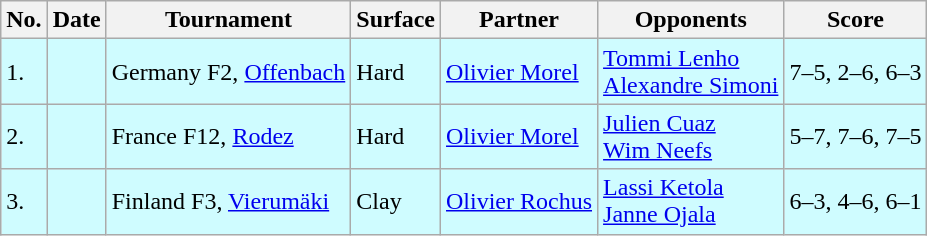<table class="sortable wikitable">
<tr>
<th>No.</th>
<th>Date</th>
<th>Tournament</th>
<th>Surface</th>
<th>Partner</th>
<th>Opponents</th>
<th class="unsortable">Score</th>
</tr>
<tr style="background:#cffcff;">
<td>1.</td>
<td></td>
<td>Germany F2, <a href='#'>Offenbach</a></td>
<td>Hard</td>
<td> <a href='#'>Olivier Morel</a></td>
<td> <a href='#'>Tommi Lenho</a> <br>  <a href='#'>Alexandre Simoni</a></td>
<td>7–5, 2–6, 6–3</td>
</tr>
<tr style="background:#cffcff;">
<td>2.</td>
<td></td>
<td>France F12, <a href='#'>Rodez</a></td>
<td>Hard</td>
<td> <a href='#'>Olivier Morel</a></td>
<td> <a href='#'>Julien Cuaz</a> <br>  <a href='#'>Wim Neefs</a></td>
<td>5–7, 7–6, 7–5</td>
</tr>
<tr style="background:#cffcff;">
<td>3.</td>
<td></td>
<td>Finland F3, <a href='#'>Vierumäki</a></td>
<td>Clay</td>
<td> <a href='#'>Olivier Rochus</a></td>
<td> <a href='#'>Lassi Ketola</a> <br>  <a href='#'>Janne Ojala</a></td>
<td>6–3, 4–6, 6–1</td>
</tr>
</table>
